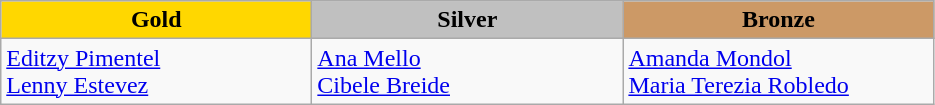<table class="wikitable" style="text-align:left">
<tr align="center">
<td width=200 bgcolor=gold><strong>Gold</strong></td>
<td width=200 bgcolor=silver><strong>Silver</strong></td>
<td width=200 bgcolor=CC9966><strong>Bronze</strong></td>
</tr>
<tr>
<td><a href='#'>Editzy Pimentel</a><br><a href='#'>Lenny Estevez</a><br><em></em></td>
<td><a href='#'>Ana Mello</a><br><a href='#'>Cibele Breide</a><br><em></em></td>
<td><a href='#'>Amanda Mondol</a><br><a href='#'>Maria Terezia Robledo</a><br><em></em></td>
</tr>
</table>
